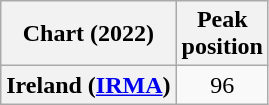<table class="wikitable plainrowheaders" style="text-align:center;">
<tr>
<th>Chart (2022)</th>
<th>Peak<br>position</th>
</tr>
<tr>
<th scope="row">Ireland (<a href='#'>IRMA</a>)</th>
<td>96</td>
</tr>
</table>
